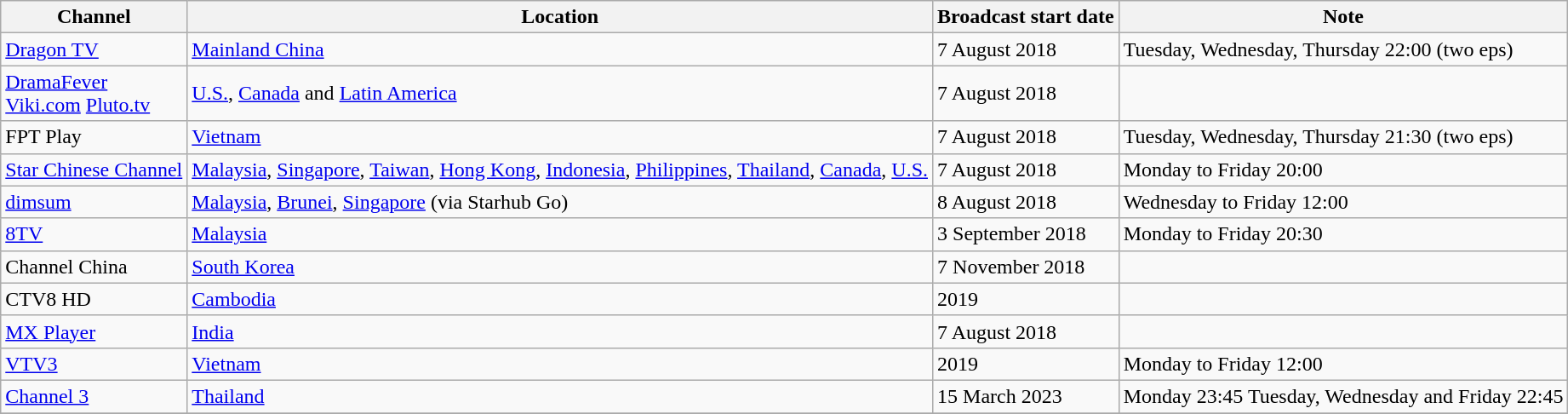<table class="wikitable">
<tr>
<th>Channel</th>
<th>Location</th>
<th>Broadcast start date</th>
<th>Note</th>
</tr>
<tr>
<td><a href='#'>Dragon TV</a></td>
<td><a href='#'>Mainland China</a></td>
<td>7 August 2018</td>
<td>Tuesday, Wednesday, Thursday 22:00 (two eps)</td>
</tr>
<tr>
<td><a href='#'>DramaFever</a><br><a href='#'>Viki.com</a>
<a href='#'>Pluto.tv</a></td>
<td><a href='#'>U.S.</a>, <a href='#'>Canada</a> and <a href='#'>Latin America</a></td>
<td>7 August 2018</td>
<td></td>
</tr>
<tr>
<td>FPT Play</td>
<td><a href='#'>Vietnam</a></td>
<td>7 August 2018</td>
<td>Tuesday, Wednesday, Thursday 21:30 (two eps)</td>
</tr>
<tr>
<td><a href='#'>Star Chinese Channel</a></td>
<td><a href='#'>Malaysia</a>, <a href='#'>Singapore</a>, <a href='#'>Taiwan</a>, <a href='#'>Hong Kong</a>, <a href='#'>Indonesia</a>, <a href='#'>Philippines</a>, <a href='#'>Thailand</a>, <a href='#'>Canada</a>, <a href='#'>U.S.</a></td>
<td>7 August 2018</td>
<td>Monday to Friday 20:00</td>
</tr>
<tr>
<td><a href='#'>dimsum</a></td>
<td><a href='#'>Malaysia</a>, <a href='#'>Brunei</a>, <a href='#'>Singapore</a> (via Starhub Go)</td>
<td>8 August 2018</td>
<td>Wednesday to Friday 12:00</td>
</tr>
<tr>
<td><a href='#'>8TV</a></td>
<td><a href='#'>Malaysia</a></td>
<td>3 September 2018</td>
<td>Monday to Friday 20:30</td>
</tr>
<tr>
<td>Channel China</td>
<td><a href='#'>South Korea</a></td>
<td>7 November 2018</td>
<td></td>
</tr>
<tr>
<td>CTV8 HD</td>
<td><a href='#'>Cambodia</a></td>
<td>2019</td>
<td></td>
</tr>
<tr>
<td><a href='#'>MX Player</a></td>
<td><a href='#'>India</a></td>
<td>7 August 2018</td>
<td></td>
</tr>
<tr>
<td><a href='#'>VTV3</a></td>
<td><a href='#'>Vietnam</a></td>
<td>2019</td>
<td>Monday to Friday 12:00</td>
</tr>
<tr>
<td><a href='#'>Channel 3</a></td>
<td><a href='#'>Thailand</a></td>
<td>15 March 2023</td>
<td>Monday 23:45 Tuesday, Wednesday and Friday 22:45</td>
</tr>
<tr>
</tr>
</table>
